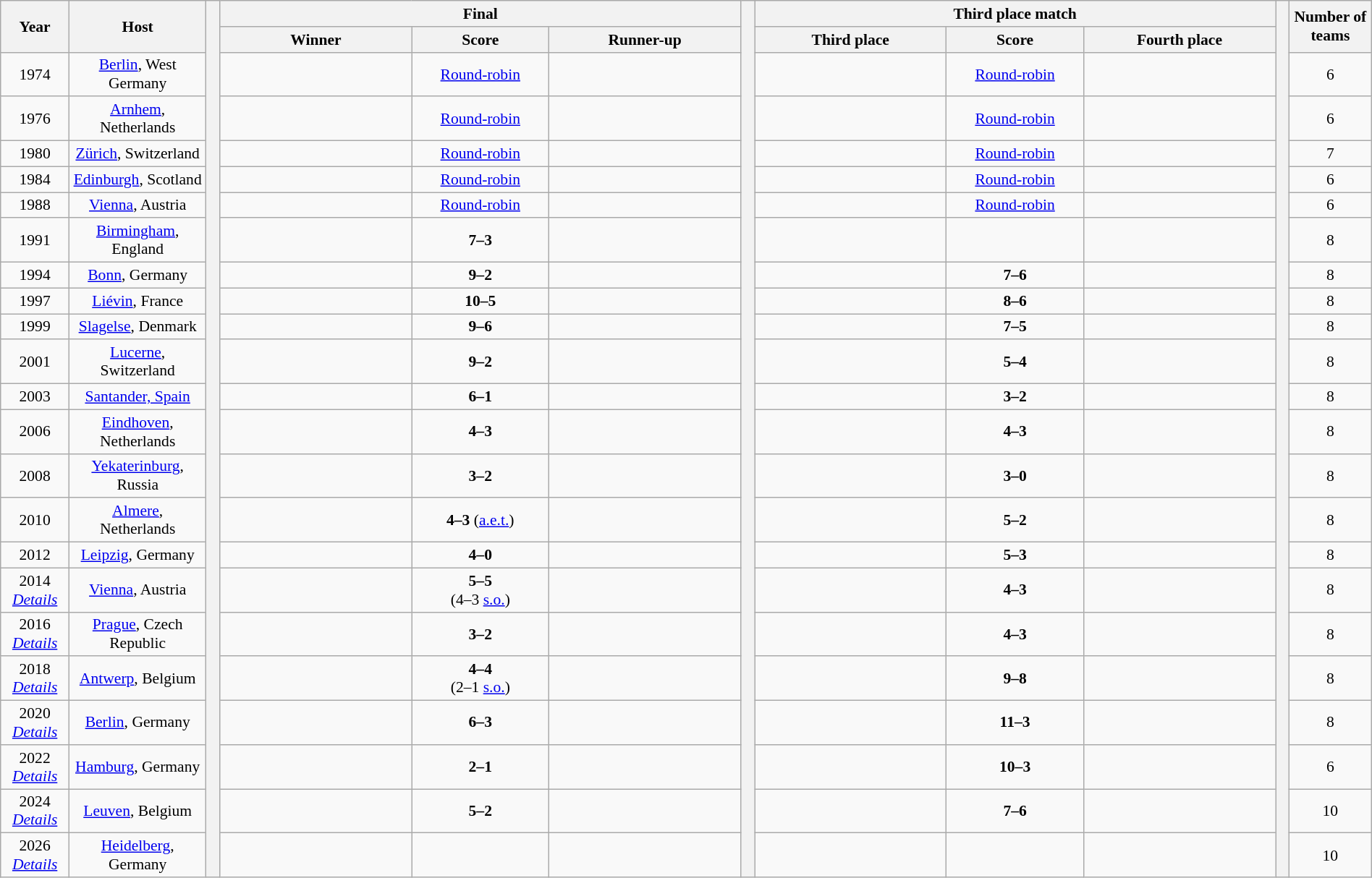<table class="wikitable" style="text-align:center;width:100%; font-size:90%;">
<tr>
<th rowspan=2 width=5%>Year</th>
<th rowspan=2 width=10%>Host</th>
<th width=1% rowspan=24></th>
<th colspan=3>Final</th>
<th width=1% rowspan=24></th>
<th colspan=3>Third place match</th>
<th width=1% rowspan=24></th>
<th width=6% rowspan=2>Number of teams</th>
</tr>
<tr>
<th width=14%>Winner</th>
<th width=10%>Score</th>
<th width=14%>Runner-up</th>
<th width=14%>Third place</th>
<th width=10%>Score</th>
<th width=14%>Fourth place</th>
</tr>
<tr>
<td>1974</td>
<td><a href='#'>Berlin</a>, West Germany</td>
<td><strong></strong></td>
<td><a href='#'>Round-robin</a></td>
<td></td>
<td></td>
<td><a href='#'>Round-robin</a></td>
<td></td>
<td>6</td>
</tr>
<tr>
<td>1976</td>
<td><a href='#'>Arnhem</a>, Netherlands</td>
<td><strong></strong></td>
<td><a href='#'>Round-robin</a></td>
<td></td>
<td></td>
<td><a href='#'>Round-robin</a></td>
<td></td>
<td>6</td>
</tr>
<tr>
<td>1980</td>
<td><a href='#'>Zürich</a>, Switzerland</td>
<td><strong></strong></td>
<td><a href='#'>Round-robin</a></td>
<td></td>
<td></td>
<td><a href='#'>Round-robin</a></td>
<td></td>
<td>7</td>
</tr>
<tr>
<td>1984</td>
<td><a href='#'>Edinburgh</a>, Scotland</td>
<td><strong></strong></td>
<td><a href='#'>Round-robin</a></td>
<td></td>
<td></td>
<td><a href='#'>Round-robin</a></td>
<td></td>
<td>6</td>
</tr>
<tr>
<td>1988</td>
<td><a href='#'>Vienna</a>, Austria</td>
<td><strong></strong></td>
<td><a href='#'>Round-robin</a></td>
<td></td>
<td></td>
<td><a href='#'>Round-robin</a></td>
<td></td>
<td>6</td>
</tr>
<tr>
<td>1991</td>
<td><a href='#'>Birmingham</a>, England</td>
<td><strong></strong></td>
<td><strong>7–3</strong></td>
<td></td>
<td></td>
<td></td>
<td></td>
<td>8</td>
</tr>
<tr>
<td>1994</td>
<td><a href='#'>Bonn</a>, Germany</td>
<td><strong></strong></td>
<td><strong>9–2</strong></td>
<td></td>
<td></td>
<td><strong>7–6</strong></td>
<td></td>
<td>8</td>
</tr>
<tr>
<td>1997</td>
<td><a href='#'>Liévin</a>, France</td>
<td><strong></strong></td>
<td><strong>10–5</strong></td>
<td></td>
<td></td>
<td><strong>8–6</strong></td>
<td></td>
<td>8</td>
</tr>
<tr>
<td>1999</td>
<td><a href='#'>Slagelse</a>, Denmark</td>
<td><strong></strong></td>
<td><strong>9–6</strong></td>
<td></td>
<td></td>
<td><strong>7–5</strong></td>
<td></td>
<td>8</td>
</tr>
<tr>
<td>2001</td>
<td><a href='#'>Lucerne</a>, Switzerland</td>
<td><strong></strong></td>
<td><strong>9–2</strong></td>
<td></td>
<td></td>
<td><strong>5–4</strong></td>
<td></td>
<td>8</td>
</tr>
<tr>
<td>2003</td>
<td><a href='#'>Santander, Spain</a></td>
<td><strong></strong></td>
<td><strong>6–1</strong></td>
<td></td>
<td></td>
<td><strong>3–2</strong></td>
<td></td>
<td>8</td>
</tr>
<tr>
<td>2006</td>
<td><a href='#'>Eindhoven</a>, Netherlands</td>
<td><strong></strong></td>
<td><strong>4–3</strong></td>
<td></td>
<td></td>
<td><strong>4–3</strong></td>
<td></td>
<td>8</td>
</tr>
<tr>
<td>2008</td>
<td><a href='#'>Yekaterinburg</a>, Russia</td>
<td><strong></strong></td>
<td><strong>3–2</strong></td>
<td></td>
<td></td>
<td><strong>3–0</strong></td>
<td></td>
<td>8</td>
</tr>
<tr>
<td>2010</td>
<td><a href='#'>Almere</a>, Netherlands</td>
<td><strong></strong></td>
<td><strong>4–3</strong> (<a href='#'>a.e.t.</a>)</td>
<td></td>
<td></td>
<td><strong>5–2</strong></td>
<td></td>
<td>8</td>
</tr>
<tr>
<td>2012</td>
<td><a href='#'>Leipzig</a>, Germany</td>
<td><strong></strong></td>
<td><strong>4–0</strong></td>
<td></td>
<td></td>
<td><strong>5–3</strong></td>
<td></td>
<td>8</td>
</tr>
<tr>
<td>2014<br><em><a href='#'>Details</a></em></td>
<td><a href='#'>Vienna</a>, Austria</td>
<td><strong></strong></td>
<td><strong>5–5</strong><br>(4–3 <a href='#'>s.o.</a>)</td>
<td></td>
<td></td>
<td><strong>4–3</strong></td>
<td></td>
<td>8</td>
</tr>
<tr>
<td>2016<br><em><a href='#'>Details</a></em></td>
<td><a href='#'>Prague</a>, Czech Republic</td>
<td><strong></strong></td>
<td><strong>3–2</strong></td>
<td></td>
<td></td>
<td><strong>4–3</strong></td>
<td></td>
<td>8</td>
</tr>
<tr>
<td>2018<br><em><a href='#'>Details</a></em></td>
<td><a href='#'>Antwerp</a>, Belgium</td>
<td><strong></strong></td>
<td><strong>4–4</strong><br>(2–1 <a href='#'>s.o.</a>)</td>
<td></td>
<td></td>
<td><strong>9–8</strong></td>
<td></td>
<td>8</td>
</tr>
<tr>
<td>2020<br><em><a href='#'>Details</a></em></td>
<td><a href='#'>Berlin</a>, Germany</td>
<td><strong></strong></td>
<td><strong>6–3</strong></td>
<td></td>
<td></td>
<td><strong>11–3</strong></td>
<td></td>
<td>8</td>
</tr>
<tr>
<td>2022<br><em><a href='#'>Details</a></em></td>
<td><a href='#'>Hamburg</a>, Germany</td>
<td><strong></strong></td>
<td><strong>2–1</strong></td>
<td></td>
<td></td>
<td><strong>10–3</strong></td>
<td></td>
<td>6</td>
</tr>
<tr>
<td>2024<br><em><a href='#'>Details</a></em></td>
<td><a href='#'>Leuven</a>, Belgium</td>
<td><strong></strong></td>
<td><strong>5–2</strong></td>
<td></td>
<td></td>
<td><strong>7–6</strong></td>
<td></td>
<td>10</td>
</tr>
<tr>
<td>2026<br><em><a href='#'>Details</a></em></td>
<td><a href='#'>Heidelberg</a>, Germany</td>
<td></td>
<td></td>
<td></td>
<td></td>
<td></td>
<td></td>
<td>10</td>
</tr>
</table>
